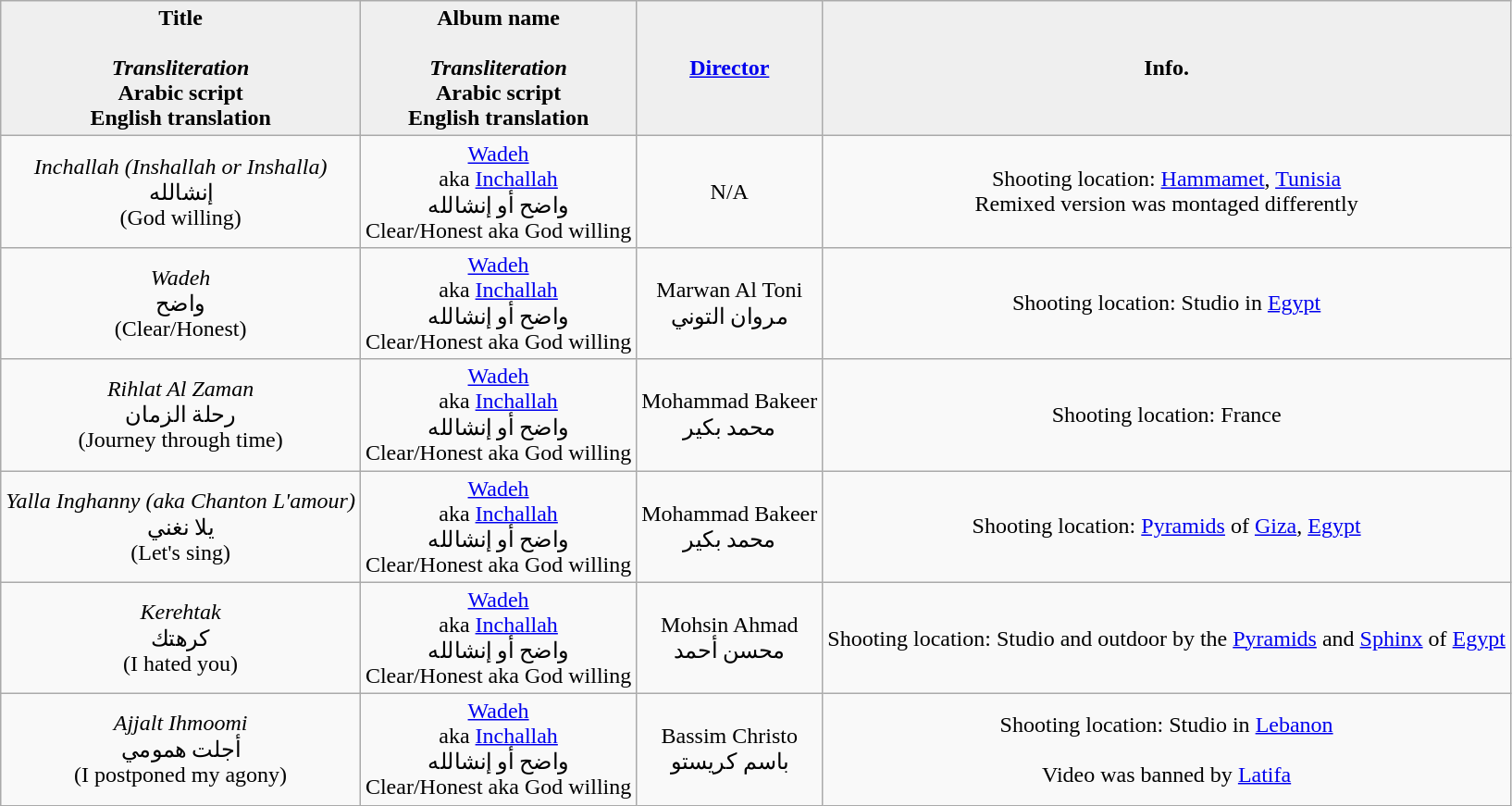<table class="wikitable" style="text-align:center;">
<tr>
<th style="background:#efefef;">Title<br><br><em>Transliteration</em><br>Arabic script<br>English translation</th>
<th style="background:#efefef;">Album name<br><br><em>Transliteration</em><br>Arabic script<br>English translation</th>
<th style="background:#efefef;"><a href='#'>Director</a></th>
<th style="background:#efefef;">Info.</th>
</tr>
<tr>
<td><em>Inchallah (Inshallah or Inshalla)</em><br>إنشالله<br>(God willing)</td>
<td><a href='#'>Wadeh</a><br>aka <a href='#'>Inchallah</a><br>واضح أو إنشالله<br>Clear/Honest aka God willing</td>
<td>N/A</td>
<td>Shooting location: <a href='#'>Hammamet</a>, <a href='#'>Tunisia</a><br>Remixed version was montaged differently</td>
</tr>
<tr>
<td><em>Wadeh</em><br>واضح<br>(Clear/Honest)</td>
<td><a href='#'>Wadeh</a><br>aka <a href='#'>Inchallah</a><br>واضح أو إنشالله<br>Clear/Honest aka God willing</td>
<td>Marwan Al Toni<br>مروان التوني</td>
<td>Shooting location: Studio in <a href='#'>Egypt</a></td>
</tr>
<tr>
<td><em>Rihlat Al Zaman</em><br>رحلة الزمان<br>(Journey through time)</td>
<td><a href='#'>Wadeh</a><br>aka <a href='#'>Inchallah</a><br>واضح أو إنشالله<br>Clear/Honest aka God willing</td>
<td>Mohammad Bakeer<br>محمد بكير</td>
<td>Shooting location: France</td>
</tr>
<tr>
<td><em>Yalla Inghanny (aka Chanton L'amour)</em><br>يلا نغني<br>(Let's sing)</td>
<td><a href='#'>Wadeh</a><br>aka <a href='#'>Inchallah</a><br>واضح أو إنشالله<br>Clear/Honest aka God willing</td>
<td>Mohammad Bakeer<br>محمد بكير</td>
<td>Shooting location: <a href='#'>Pyramids</a> of <a href='#'>Giza</a>, <a href='#'>Egypt</a></td>
</tr>
<tr>
<td><em>Kerehtak</em><br>كرهتك<br>(I hated you)</td>
<td><a href='#'>Wadeh</a><br>aka <a href='#'>Inchallah</a><br>واضح أو إنشالله<br>Clear/Honest aka God willing</td>
<td>Mohsin Ahmad<br>محسن أحمد</td>
<td>Shooting location: Studio and outdoor by the <a href='#'>Pyramids</a> and <a href='#'>Sphinx</a> of <a href='#'>Egypt</a></td>
</tr>
<tr>
<td><em>Ajjalt Ihmoomi</em><br>أجلت همومي<br>(I postponed my agony)</td>
<td><a href='#'>Wadeh</a><br>aka <a href='#'>Inchallah</a><br>واضح أو إنشالله<br>Clear/Honest aka God willing</td>
<td>Bassim Christo<br>باسم كريستو</td>
<td>Shooting location: Studio in <a href='#'>Lebanon</a><br><br>Video was banned by <a href='#'>Latifa</a></td>
</tr>
</table>
